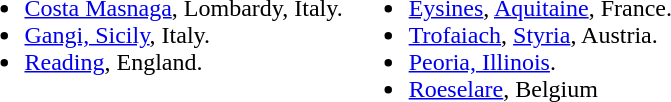<table>
<tr>
<td valign="top"><br><ul><li><a href='#'>Costa Masnaga</a>, Lombardy, Italy.</li><li><a href='#'>Gangi, Sicily</a>, Italy.</li><li><a href='#'>Reading</a>, England.</li></ul></td>
<td valign="top"><br><ul><li><a href='#'>Eysines</a>, <a href='#'>Aquitaine</a>, France.</li><li><a href='#'>Trofaiach</a>, <a href='#'>Styria</a>, Austria.</li><li><a href='#'>Peoria, Illinois</a>.</li><li><a href='#'>Roeselare</a>, Belgium</li></ul></td>
</tr>
</table>
